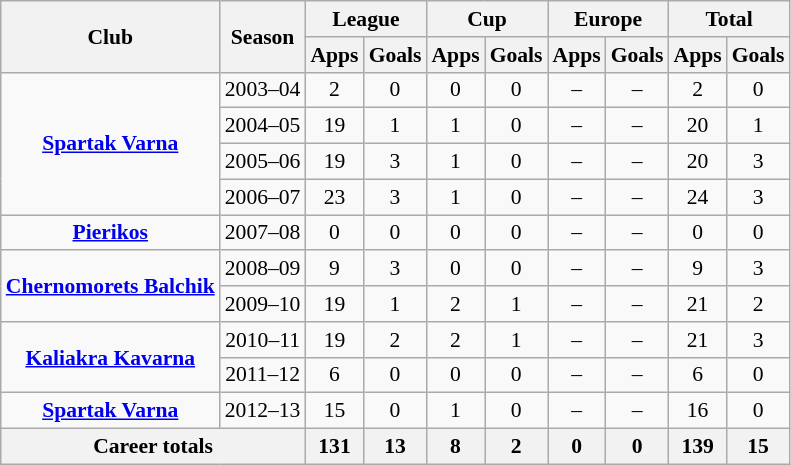<table class="wikitable" style="font-size:90%; text-align: center;">
<tr>
<th rowspan="2">Club</th>
<th rowspan="2">Season</th>
<th colspan="2">League</th>
<th colspan="2">Cup</th>
<th colspan="2">Europe</th>
<th colspan="2">Total</th>
</tr>
<tr>
<th>Apps</th>
<th>Goals</th>
<th>Apps</th>
<th>Goals</th>
<th>Apps</th>
<th>Goals</th>
<th>Apps</th>
<th>Goals</th>
</tr>
<tr>
<td rowspan="4" valign="center"><strong><a href='#'>Spartak Varna</a></strong></td>
<td>2003–04</td>
<td>2</td>
<td>0</td>
<td>0</td>
<td>0</td>
<td>–</td>
<td>–</td>
<td>2</td>
<td>0</td>
</tr>
<tr>
<td>2004–05</td>
<td>19</td>
<td>1</td>
<td>1</td>
<td>0</td>
<td>–</td>
<td>–</td>
<td>20</td>
<td>1</td>
</tr>
<tr>
<td>2005–06</td>
<td>19</td>
<td>3</td>
<td>1</td>
<td>0</td>
<td>–</td>
<td>–</td>
<td>20</td>
<td>3</td>
</tr>
<tr>
<td>2006–07</td>
<td>23</td>
<td>3</td>
<td>1</td>
<td>0</td>
<td>–</td>
<td>–</td>
<td>24</td>
<td>3</td>
</tr>
<tr>
<td rowspan="1" valign="center"><strong><a href='#'>Pierikos</a></strong></td>
<td>2007–08</td>
<td>0</td>
<td>0</td>
<td>0</td>
<td>0</td>
<td>–</td>
<td>–</td>
<td>0</td>
<td>0</td>
</tr>
<tr>
<td rowspan="2" valign="center"><strong><a href='#'>Chernomorets Balchik</a></strong></td>
<td>2008–09</td>
<td>9</td>
<td>3</td>
<td>0</td>
<td>0</td>
<td>–</td>
<td>–</td>
<td>9</td>
<td>3</td>
</tr>
<tr>
<td>2009–10</td>
<td>19</td>
<td>1</td>
<td>2</td>
<td>1</td>
<td>–</td>
<td>–</td>
<td>21</td>
<td>2</td>
</tr>
<tr>
<td rowspan="2" valign="center"><strong><a href='#'>Kaliakra Kavarna</a></strong></td>
<td>2010–11</td>
<td>19</td>
<td>2</td>
<td>2</td>
<td>1</td>
<td>–</td>
<td>–</td>
<td>21</td>
<td>3</td>
</tr>
<tr>
<td>2011–12</td>
<td>6</td>
<td>0</td>
<td>0</td>
<td>0</td>
<td>–</td>
<td>–</td>
<td>6</td>
<td>0</td>
</tr>
<tr>
<td rowspan="1" valign="center"><strong><a href='#'>Spartak Varna</a></strong></td>
<td>2012–13</td>
<td>15</td>
<td>0</td>
<td>1</td>
<td>0</td>
<td>–</td>
<td>–</td>
<td>16</td>
<td>0</td>
</tr>
<tr>
<th colspan="2">Career totals</th>
<th>131</th>
<th>13</th>
<th>8</th>
<th>2</th>
<th>0</th>
<th>0</th>
<th>139</th>
<th>15</th>
</tr>
</table>
